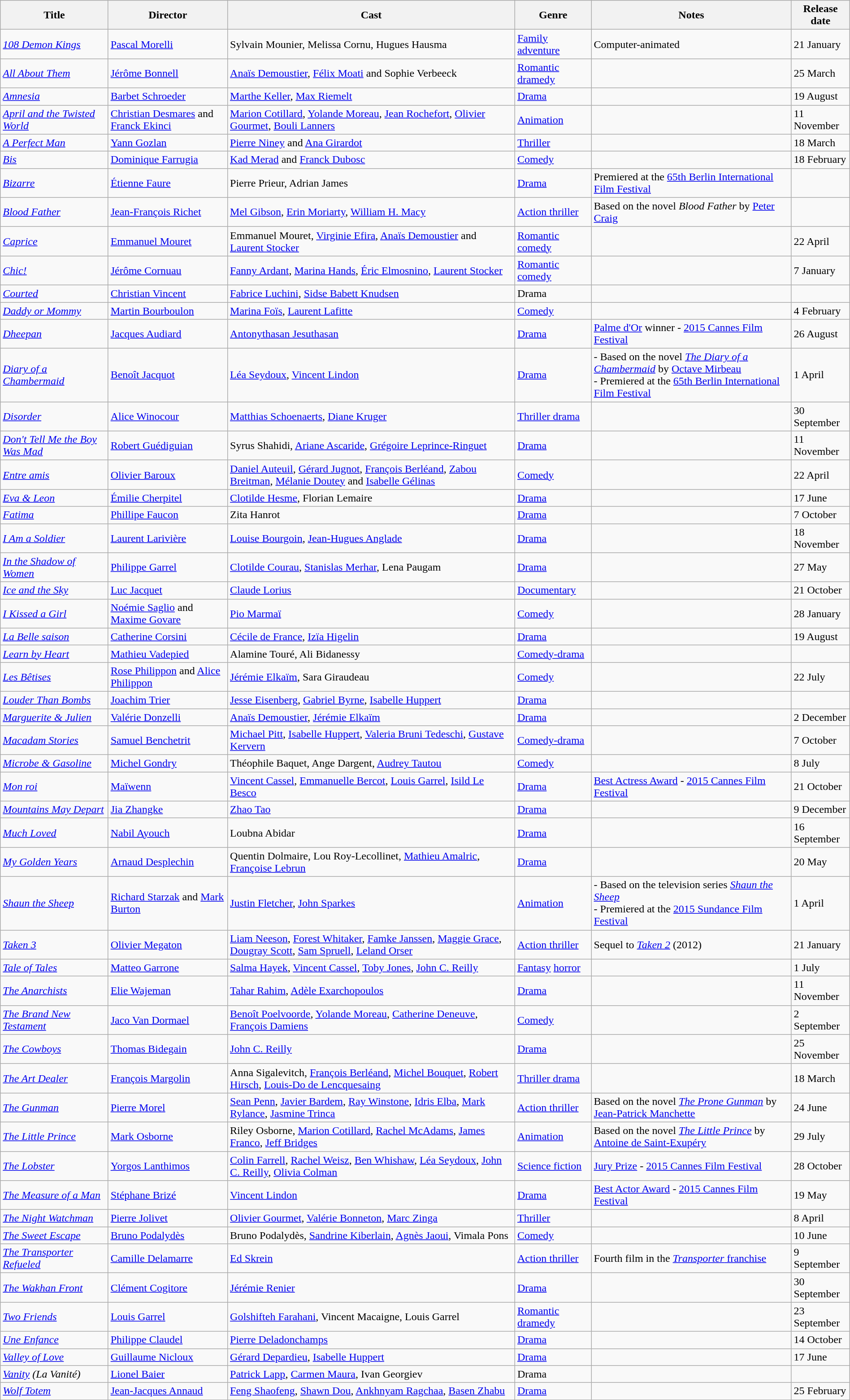<table class="wikitable sortable" style="width:100%;">
<tr>
<th>Title</th>
<th>Director</th>
<th>Cast</th>
<th>Genre</th>
<th>Notes</th>
<th>Release date</th>
</tr>
<tr>
<td><span></span><em><a href='#'>108 Demon Kings</a></em></td>
<td><a href='#'>Pascal Morelli</a></td>
<td>Sylvain Mounier, Melissa Cornu, Hugues Hausma</td>
<td><a href='#'>Family</a> <a href='#'>adventure</a></td>
<td>Computer-animated</td>
<td>21 January</td>
</tr>
<tr>
<td><span></span> <em><a href='#'>All About Them</a></em></td>
<td><a href='#'>Jérôme Bonnell</a></td>
<td><a href='#'>Anaïs Demoustier</a>, <a href='#'>Félix Moati</a> and Sophie Verbeeck</td>
<td><a href='#'>Romantic dramedy</a></td>
<td></td>
<td>25 March</td>
</tr>
<tr>
<td><em><a href='#'>Amnesia</a></em></td>
<td><a href='#'>Barbet Schroeder</a></td>
<td><a href='#'>Marthe Keller</a>, <a href='#'>Max Riemelt</a></td>
<td><a href='#'>Drama</a></td>
<td></td>
<td>19 August</td>
</tr>
<tr>
<td><em><a href='#'>April and the Twisted World</a></em></td>
<td><a href='#'>Christian Desmares</a> and <a href='#'>Franck Ekinci</a></td>
<td><a href='#'>Marion Cotillard</a>, <a href='#'>Yolande Moreau</a>, <a href='#'>Jean Rochefort</a>, <a href='#'>Olivier Gourmet</a>, <a href='#'>Bouli Lanners</a></td>
<td><a href='#'>Animation</a></td>
<td></td>
<td>11 November</td>
</tr>
<tr>
<td><em><a href='#'>A Perfect Man</a></em></td>
<td><a href='#'>Yann Gozlan</a></td>
<td><a href='#'>Pierre Niney</a> and <a href='#'>Ana Girardot</a></td>
<td><a href='#'>Thriller</a></td>
<td></td>
<td>18 March</td>
</tr>
<tr>
<td><span></span><em><a href='#'>Bis</a></em></td>
<td><a href='#'>Dominique Farrugia</a></td>
<td><a href='#'>Kad Merad</a> and <a href='#'>Franck Dubosc</a></td>
<td><a href='#'>Comedy</a></td>
<td></td>
<td>18 February</td>
</tr>
<tr>
<td><em><a href='#'>Bizarre</a></em></td>
<td><a href='#'>Étienne Faure</a></td>
<td>Pierre Prieur, Adrian James</td>
<td><a href='#'>Drama</a></td>
<td>Premiered at the <a href='#'>65th Berlin International Film Festival</a></td>
<td></td>
</tr>
<tr>
<td><em><a href='#'>Blood Father</a></em></td>
<td><a href='#'>Jean-François Richet</a></td>
<td><a href='#'>Mel Gibson</a>, <a href='#'>Erin Moriarty</a>, <a href='#'>William H. Macy</a></td>
<td><a href='#'>Action thriller</a></td>
<td>Based on the novel <em>Blood Father</em> by <a href='#'>Peter Craig</a></td>
<td></td>
</tr>
<tr>
<td><span></span><em><a href='#'>Caprice</a></em></td>
<td><a href='#'>Emmanuel Mouret</a></td>
<td>Emmanuel Mouret, <a href='#'>Virginie Efira</a>, <a href='#'>Anaïs Demoustier</a> and <a href='#'>Laurent Stocker</a></td>
<td><a href='#'>Romantic comedy</a></td>
<td></td>
<td>22 April</td>
</tr>
<tr>
<td><em><a href='#'>Chic!</a></em></td>
<td><a href='#'>Jérôme Cornuau</a></td>
<td><a href='#'>Fanny Ardant</a>, <a href='#'>Marina Hands</a>, <a href='#'>Éric Elmosnino</a>, <a href='#'>Laurent Stocker</a></td>
<td><a href='#'>Romantic comedy</a></td>
<td></td>
<td>7 January</td>
</tr>
<tr>
<td><em><a href='#'>Courted</a></em></td>
<td><a href='#'>Christian Vincent</a></td>
<td><a href='#'>Fabrice Luchini</a>, <a href='#'>Sidse Babett Knudsen</a></td>
<td>Drama</td>
<td></td>
</tr>
<tr>
<td><span></span><em><a href='#'>Daddy or Mommy</a></em></td>
<td><a href='#'>Martin Bourboulon</a></td>
<td><a href='#'>Marina Foïs</a>, <a href='#'>Laurent Lafitte</a></td>
<td><a href='#'>Comedy</a></td>
<td></td>
<td>4 February</td>
</tr>
<tr>
<td><em><a href='#'>Dheepan</a></em></td>
<td><a href='#'>Jacques Audiard</a></td>
<td><a href='#'>Antonythasan Jesuthasan</a></td>
<td><a href='#'>Drama</a></td>
<td><a href='#'>Palme d'Or</a> winner - <a href='#'>2015 Cannes Film Festival</a></td>
<td>26 August</td>
</tr>
<tr>
<td><em><a href='#'>Diary of a Chambermaid</a></em></td>
<td><a href='#'>Benoît Jacquot</a></td>
<td><a href='#'>Léa Seydoux</a>, <a href='#'>Vincent Lindon</a></td>
<td><a href='#'>Drama</a></td>
<td>- Based on the novel <em><a href='#'>The Diary of a Chambermaid</a></em> by <a href='#'>Octave Mirbeau</a><br>- Premiered at the <a href='#'>65th Berlin International Film Festival</a></td>
<td>1 April</td>
</tr>
<tr>
<td><em><a href='#'>Disorder</a></em></td>
<td><a href='#'>Alice Winocour</a></td>
<td><a href='#'>Matthias Schoenaerts</a>, <a href='#'>Diane Kruger</a></td>
<td><a href='#'>Thriller drama</a></td>
<td></td>
<td>30 September</td>
</tr>
<tr>
<td><em><a href='#'>Don't Tell Me the Boy Was Mad</a></em></td>
<td><a href='#'>Robert Guédiguian</a></td>
<td>Syrus Shahidi, <a href='#'>Ariane Ascaride</a>, <a href='#'>Grégoire Leprince-Ringuet</a></td>
<td><a href='#'>Drama</a></td>
<td></td>
<td>11 November</td>
</tr>
<tr>
<td><span></span><em><a href='#'>Entre amis</a></em></td>
<td><a href='#'>Olivier Baroux</a></td>
<td><a href='#'>Daniel Auteuil</a>, <a href='#'>Gérard Jugnot</a>, <a href='#'>François Berléand</a>, <a href='#'>Zabou Breitman</a>, <a href='#'>Mélanie Doutey</a> and <a href='#'>Isabelle Gélinas</a></td>
<td><a href='#'>Comedy</a></td>
<td></td>
<td>22 April</td>
</tr>
<tr>
<td><em><a href='#'>Eva & Leon</a></em></td>
<td><a href='#'>Émilie Cherpitel</a></td>
<td><a href='#'>Clotilde Hesme</a>, Florian Lemaire</td>
<td><a href='#'>Drama</a></td>
<td></td>
<td>17 June</td>
</tr>
<tr>
<td><span></span><em><a href='#'>Fatima</a></em></td>
<td><a href='#'>Phillipe Faucon</a></td>
<td>Zita Hanrot</td>
<td><a href='#'>Drama</a></td>
<td></td>
<td>7 October</td>
</tr>
<tr>
<td><span></span><em><a href='#'>I Am a Soldier</a></em></td>
<td><a href='#'>Laurent Larivière</a></td>
<td><a href='#'>Louise Bourgoin</a>, <a href='#'>Jean-Hugues Anglade</a></td>
<td><a href='#'>Drama</a></td>
<td></td>
<td>18 November</td>
</tr>
<tr>
<td><em><a href='#'>In the Shadow of Women</a></em></td>
<td><a href='#'>Philippe Garrel</a></td>
<td><a href='#'>Clotilde Courau</a>, <a href='#'>Stanislas Merhar</a>, Lena Paugam</td>
<td><a href='#'>Drama</a></td>
<td></td>
<td>27 May</td>
</tr>
<tr>
<td><em><a href='#'>Ice and the Sky</a></em></td>
<td><a href='#'>Luc Jacquet</a></td>
<td><a href='#'>Claude Lorius</a></td>
<td><a href='#'>Documentary</a></td>
<td></td>
<td>21 October</td>
</tr>
<tr>
<td><em><a href='#'>I Kissed a Girl</a></em></td>
<td><a href='#'>Noémie Saglio</a> and <a href='#'>Maxime Govare</a></td>
<td><a href='#'>Pio Marmaï</a></td>
<td><a href='#'>Comedy</a></td>
<td></td>
<td>28 January</td>
</tr>
<tr>
<td><span></span><em><a href='#'>La Belle saison</a></em></td>
<td><a href='#'>Catherine Corsini</a></td>
<td><a href='#'>Cécile de France</a>, <a href='#'>Izïa Higelin</a></td>
<td><a href='#'>Drama</a></td>
<td></td>
<td>19 August</td>
</tr>
<tr>
<td><em><a href='#'>Learn by Heart</a></em></td>
<td><a href='#'>Mathieu Vadepied</a></td>
<td>Alamine Touré, Ali Bidanessy</td>
<td><a href='#'>Comedy-drama</a></td>
<td></td>
<td></td>
</tr>
<tr>
<td><em><a href='#'>Les Bêtises</a></em></td>
<td><a href='#'>Rose Philippon</a> and <a href='#'>Alice Philippon</a></td>
<td><a href='#'>Jérémie Elkaïm</a>, Sara Giraudeau</td>
<td><a href='#'>Comedy</a></td>
<td></td>
<td>22 July</td>
</tr>
<tr>
<td><em><a href='#'>Louder Than Bombs</a></em></td>
<td><a href='#'>Joachim Trier</a></td>
<td><a href='#'>Jesse Eisenberg</a>, <a href='#'>Gabriel Byrne</a>, <a href='#'>Isabelle Huppert</a></td>
<td><a href='#'>Drama</a></td>
<td></td>
<td></td>
</tr>
<tr>
<td><span></span><em><a href='#'>Marguerite & Julien</a></em></td>
<td><a href='#'>Valérie Donzelli</a></td>
<td><a href='#'>Anaïs Demoustier</a>, <a href='#'>Jérémie Elkaïm</a></td>
<td><a href='#'>Drama</a></td>
<td></td>
<td>2 December</td>
</tr>
<tr>
<td><em><a href='#'>Macadam Stories</a></em></td>
<td><a href='#'>Samuel Benchetrit</a></td>
<td><a href='#'>Michael Pitt</a>, <a href='#'>Isabelle Huppert</a>, <a href='#'>Valeria Bruni Tedeschi</a>, <a href='#'>Gustave Kervern</a></td>
<td><a href='#'>Comedy-drama</a></td>
<td></td>
<td>7 October</td>
</tr>
<tr>
<td><em><a href='#'>Microbe & Gasoline</a></em></td>
<td><a href='#'>Michel Gondry</a></td>
<td>Théophile Baquet, Ange Dargent, <a href='#'>Audrey Tautou</a></td>
<td><a href='#'>Comedy</a></td>
<td></td>
<td>8 July</td>
</tr>
<tr>
<td><em><a href='#'>Mon roi</a></em></td>
<td><a href='#'>Maïwenn</a></td>
<td><a href='#'>Vincent Cassel</a>, <a href='#'>Emmanuelle Bercot</a>, <a href='#'>Louis Garrel</a>, <a href='#'>Isild Le Besco</a></td>
<td><a href='#'>Drama</a></td>
<td><a href='#'>Best Actress Award</a> - <a href='#'>2015 Cannes Film Festival</a></td>
<td>21 October</td>
</tr>
<tr>
<td><em><a href='#'>Mountains May Depart</a></em></td>
<td><a href='#'>Jia Zhangke</a></td>
<td><a href='#'>Zhao Tao</a></td>
<td><a href='#'>Drama</a></td>
<td></td>
<td>9 December</td>
</tr>
<tr>
<td><em><a href='#'>Much Loved</a></em></td>
<td><a href='#'>Nabil Ayouch</a></td>
<td>Loubna Abidar</td>
<td><a href='#'>Drama</a></td>
<td></td>
<td>16 September</td>
</tr>
<tr>
<td><em><a href='#'>My Golden Years</a></em></td>
<td><a href='#'>Arnaud Desplechin</a></td>
<td>Quentin Dolmaire, Lou Roy-Lecollinet, <a href='#'>Mathieu Amalric</a>, <a href='#'>Françoise Lebrun</a></td>
<td><a href='#'>Drama</a></td>
<td></td>
<td>20 May</td>
</tr>
<tr>
<td><span></span><em><a href='#'>Shaun the Sheep</a></em></td>
<td><a href='#'>Richard Starzak</a> and <a href='#'>Mark Burton</a></td>
<td><a href='#'>Justin Fletcher</a>, <a href='#'>John Sparkes</a></td>
<td><a href='#'>Animation</a></td>
<td>- Based on the television series <em><a href='#'>Shaun the Sheep</a></em><br>- Premiered at the <a href='#'>2015 Sundance Film Festival</a></td>
<td>1 April</td>
</tr>
<tr>
<td><span></span><em><a href='#'>Taken 3</a></em></td>
<td><a href='#'>Olivier Megaton</a></td>
<td><a href='#'>Liam Neeson</a>, <a href='#'>Forest Whitaker</a>, <a href='#'>Famke Janssen</a>, <a href='#'>Maggie Grace</a>, <a href='#'>Dougray Scott</a>, <a href='#'>Sam Spruell</a>, <a href='#'>Leland Orser</a></td>
<td><a href='#'>Action thriller</a></td>
<td>Sequel to <em><a href='#'>Taken 2</a></em> (2012)</td>
<td>21 January</td>
</tr>
<tr>
<td><em><a href='#'>Tale of Tales</a></em></td>
<td><a href='#'>Matteo Garrone</a></td>
<td><a href='#'>Salma Hayek</a>, <a href='#'>Vincent Cassel</a>, <a href='#'>Toby Jones</a>, <a href='#'>John C. Reilly</a></td>
<td><a href='#'>Fantasy</a> <a href='#'>horror</a></td>
<td></td>
<td>1 July</td>
</tr>
<tr>
<td><em><a href='#'>The Anarchists</a></em></td>
<td><a href='#'>Elie Wajeman</a></td>
<td><a href='#'>Tahar Rahim</a>, <a href='#'>Adèle Exarchopoulos</a></td>
<td><a href='#'>Drama</a></td>
<td></td>
<td>11 November</td>
</tr>
<tr>
<td><em><a href='#'>The Brand New Testament</a></em></td>
<td><a href='#'>Jaco Van Dormael</a></td>
<td><a href='#'>Benoît Poelvoorde</a>, <a href='#'>Yolande Moreau</a>, <a href='#'>Catherine Deneuve</a>, <a href='#'>François Damiens</a></td>
<td><a href='#'>Comedy</a></td>
<td></td>
<td>2 September</td>
</tr>
<tr>
<td><em><a href='#'>The Cowboys</a></em></td>
<td><a href='#'>Thomas Bidegain</a></td>
<td><a href='#'>John C. Reilly</a></td>
<td><a href='#'>Drama</a></td>
<td></td>
<td>25 November</td>
</tr>
<tr>
<td><em><a href='#'>The Art Dealer</a></em></td>
<td><a href='#'>François Margolin</a></td>
<td>Anna Sigalevitch, <a href='#'>François Berléand</a>, <a href='#'>Michel Bouquet</a>, <a href='#'>Robert Hirsch</a>, <a href='#'>Louis-Do de Lencquesaing</a></td>
<td><a href='#'>Thriller drama</a></td>
<td></td>
<td>18 March</td>
</tr>
<tr>
<td><em><a href='#'>The Gunman</a></em></td>
<td><a href='#'>Pierre Morel</a></td>
<td><a href='#'>Sean Penn</a>, <a href='#'>Javier Bardem</a>, <a href='#'>Ray Winstone</a>, <a href='#'>Idris Elba</a>, <a href='#'>Mark Rylance</a>, <a href='#'>Jasmine Trinca</a></td>
<td><a href='#'>Action thriller</a></td>
<td>Based on the novel <em><a href='#'>The Prone Gunman</a></em> by <a href='#'>Jean-Patrick Manchette</a></td>
<td>24 June</td>
</tr>
<tr>
<td><em><a href='#'>The Little Prince</a></em></td>
<td><a href='#'>Mark Osborne</a></td>
<td>Riley Osborne, <a href='#'>Marion Cotillard</a>, <a href='#'>Rachel McAdams</a>, <a href='#'>James Franco</a>, <a href='#'>Jeff Bridges</a></td>
<td><a href='#'>Animation</a></td>
<td>Based on the novel <em><a href='#'>The Little Prince</a></em> by <a href='#'>Antoine de Saint-Exupéry</a></td>
<td>29 July</td>
</tr>
<tr>
<td><em><a href='#'>The Lobster</a></em></td>
<td><a href='#'>Yorgos Lanthimos</a></td>
<td><a href='#'>Colin Farrell</a>, <a href='#'>Rachel Weisz</a>, <a href='#'>Ben Whishaw</a>, <a href='#'>Léa Seydoux</a>, <a href='#'>John C. Reilly</a>, <a href='#'>Olivia Colman</a></td>
<td><a href='#'>Science fiction</a></td>
<td><a href='#'>Jury Prize</a> - <a href='#'>2015 Cannes Film Festival</a></td>
<td>28 October</td>
</tr>
<tr>
<td><em><a href='#'>The Measure of a Man</a></em></td>
<td><a href='#'>Stéphane Brizé</a></td>
<td><a href='#'>Vincent Lindon</a></td>
<td><a href='#'>Drama</a></td>
<td><a href='#'>Best Actor Award</a> - <a href='#'>2015 Cannes Film Festival</a></td>
<td>19 May</td>
</tr>
<tr>
<td><em><a href='#'>The Night Watchman</a></em></td>
<td><a href='#'>Pierre Jolivet</a></td>
<td><a href='#'>Olivier Gourmet</a>, <a href='#'>Valérie Bonneton</a>, <a href='#'>Marc Zinga</a></td>
<td><a href='#'>Thriller</a></td>
<td></td>
<td>8 April</td>
</tr>
<tr>
<td><em><a href='#'>The Sweet Escape</a></em></td>
<td><a href='#'>Bruno Podalydès</a></td>
<td>Bruno Podalydès, <a href='#'>Sandrine Kiberlain</a>, <a href='#'>Agnès Jaoui</a>, Vimala Pons</td>
<td><a href='#'>Comedy</a></td>
<td></td>
<td>10 June</td>
</tr>
<tr>
<td><em><a href='#'>The Transporter Refueled</a></em></td>
<td><a href='#'>Camille Delamarre</a></td>
<td><a href='#'>Ed Skrein</a></td>
<td><a href='#'>Action thriller</a></td>
<td>Fourth film in the <a href='#'><em>Transporter</em> franchise</a></td>
<td>9 September</td>
</tr>
<tr>
<td><em><a href='#'>The Wakhan Front</a></em></td>
<td><a href='#'>Clément Cogitore</a></td>
<td><a href='#'>Jérémie Renier</a></td>
<td><a href='#'>Drama</a></td>
<td></td>
<td>30 September</td>
</tr>
<tr>
<td><em><a href='#'>Two Friends</a></em></td>
<td><a href='#'>Louis Garrel</a></td>
<td><a href='#'>Golshifteh Farahani</a>, Vincent Macaigne, Louis Garrel</td>
<td><a href='#'>Romantic dramedy</a></td>
<td></td>
<td>23 September</td>
</tr>
<tr>
<td><span></span><em><a href='#'>Une Enfance</a></em></td>
<td><a href='#'>Philippe Claudel</a></td>
<td><a href='#'>Pierre Deladonchamps</a></td>
<td><a href='#'>Drama</a></td>
<td></td>
<td>14 October</td>
</tr>
<tr>
<td><span></span><em><a href='#'>Valley of Love</a></em></td>
<td><a href='#'>Guillaume Nicloux</a></td>
<td><a href='#'>Gérard Depardieu</a>, <a href='#'>Isabelle Huppert</a></td>
<td><a href='#'>Drama</a></td>
<td></td>
<td>17 June</td>
</tr>
<tr>
<td><em><a href='#'>Vanity</a> (La Vanité)</em></td>
<td><a href='#'>Lionel Baier</a></td>
<td><a href='#'>Patrick Lapp</a>, <a href='#'>Carmen Maura</a>, Ivan Georgiev</td>
<td>Drama</td>
<td></td>
<td></td>
</tr>
<tr>
<td><span></span><em><a href='#'>Wolf Totem</a></em></td>
<td><a href='#'>Jean-Jacques Annaud</a></td>
<td><a href='#'>Feng Shaofeng</a>, <a href='#'>Shawn Dou</a>, <a href='#'>Ankhnyam Ragchaa</a>, <a href='#'>Basen Zhabu</a></td>
<td><a href='#'>Drama</a></td>
<td></td>
<td>25 February</td>
</tr>
<tr>
</tr>
</table>
